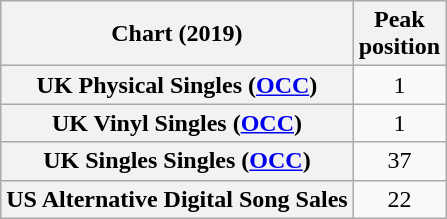<table class="wikitable plainrowheaders" style="text-align:center">
<tr>
<th>Chart (2019)</th>
<th>Peak<br>position</th>
</tr>
<tr>
<th scope="row">UK Physical Singles (<a href='#'>OCC</a>)</th>
<td>1</td>
</tr>
<tr>
<th scope="row">UK Vinyl Singles (<a href='#'>OCC</a>)</th>
<td>1</td>
</tr>
<tr>
<th scope="row">UK Singles Singles (<a href='#'>OCC</a>)</th>
<td>37</td>
</tr>
<tr>
<th scope="row">US Alternative Digital Song Sales</th>
<td>22</td>
</tr>
</table>
